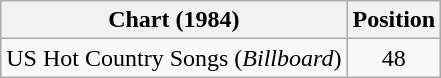<table class="wikitable">
<tr>
<th>Chart (1984)</th>
<th>Position</th>
</tr>
<tr>
<td>US Hot Country Songs (<em>Billboard</em>)</td>
<td align="center">48</td>
</tr>
</table>
